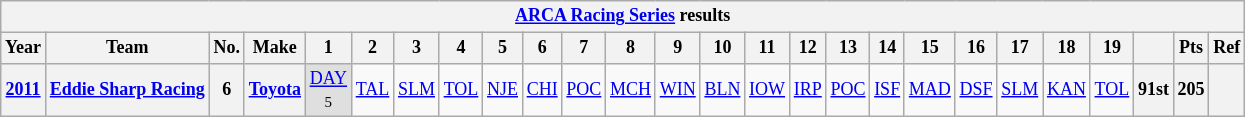<table class="wikitable" style="text-align:center; font-size:75%">
<tr>
<th colspan=26><a href='#'>ARCA Racing Series</a> results</th>
</tr>
<tr>
<th>Year</th>
<th>Team</th>
<th>No.</th>
<th>Make</th>
<th>1</th>
<th>2</th>
<th>3</th>
<th>4</th>
<th>5</th>
<th>6</th>
<th>7</th>
<th>8</th>
<th>9</th>
<th>10</th>
<th>11</th>
<th>12</th>
<th>13</th>
<th>14</th>
<th>15</th>
<th>16</th>
<th>17</th>
<th>18</th>
<th>19</th>
<th></th>
<th>Pts</th>
<th>Ref</th>
</tr>
<tr>
<th><a href='#'>2011</a></th>
<th><a href='#'>Eddie Sharp Racing</a></th>
<th>6</th>
<th><a href='#'>Toyota</a></th>
<td style="background:#DFDFDF;"><a href='#'>DAY</a><br><small>5</small></td>
<td><a href='#'>TAL</a></td>
<td><a href='#'>SLM</a></td>
<td><a href='#'>TOL</a></td>
<td><a href='#'>NJE</a></td>
<td><a href='#'>CHI</a></td>
<td><a href='#'>POC</a></td>
<td><a href='#'>MCH</a></td>
<td><a href='#'>WIN</a></td>
<td><a href='#'>BLN</a></td>
<td><a href='#'>IOW</a></td>
<td><a href='#'>IRP</a></td>
<td><a href='#'>POC</a></td>
<td><a href='#'>ISF</a></td>
<td><a href='#'>MAD</a></td>
<td><a href='#'>DSF</a></td>
<td><a href='#'>SLM</a></td>
<td><a href='#'>KAN</a></td>
<td><a href='#'>TOL</a></td>
<th>91st</th>
<th>205</th>
<th></th>
</tr>
</table>
